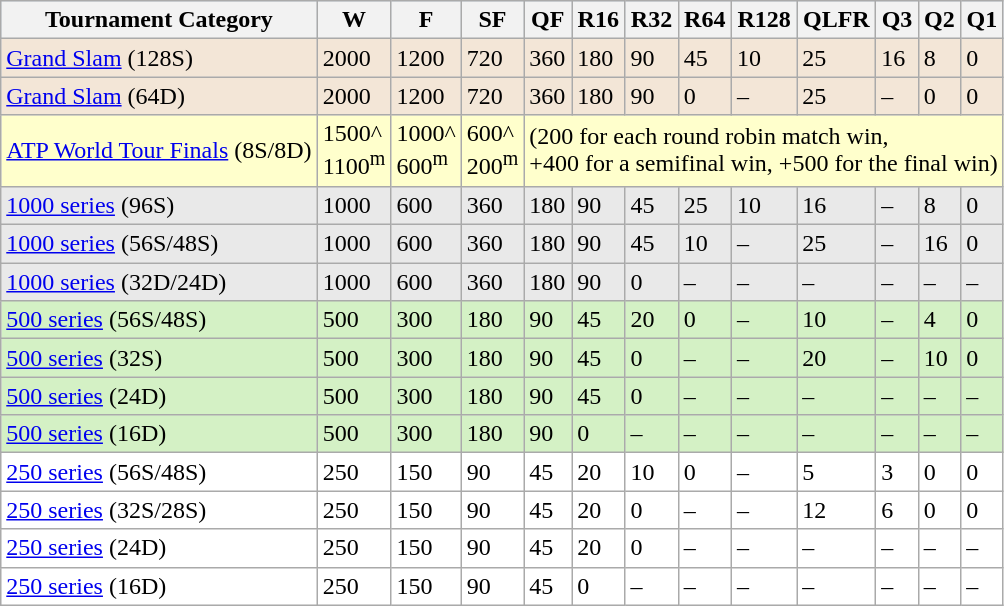<table class="wikitable">
<tr style="background:#c7dcf6;">
<th>Tournament Category</th>
<th>W</th>
<th>F</th>
<th>SF</th>
<th>QF</th>
<th>R16</th>
<th>R32</th>
<th>R64</th>
<th>R128</th>
<th>QLFR</th>
<th>Q3</th>
<th>Q2</th>
<th>Q1</th>
</tr>
<tr style="background:#F3E6D7;">
<td><a href='#'>Grand Slam</a> (128S)</td>
<td>2000</td>
<td>1200</td>
<td>720</td>
<td>360</td>
<td>180</td>
<td>90</td>
<td>45</td>
<td>10</td>
<td>25</td>
<td>16</td>
<td>8</td>
<td>0</td>
</tr>
<tr style="background:#F3E6D7;">
<td><a href='#'>Grand Slam</a> (64D)</td>
<td>2000</td>
<td>1200</td>
<td>720</td>
<td>360</td>
<td>180</td>
<td>90</td>
<td>0</td>
<td>–</td>
<td>25</td>
<td>–</td>
<td>0</td>
<td>0</td>
</tr>
<tr style="background:#ffc;">
<td><a href='#'>ATP World Tour Finals</a> (8S/8D)</td>
<td>1500^<br>1100<sup>m</sup></td>
<td>1000^<br>600<sup>m</sup></td>
<td>600^<br>200<sup>m</sup></td>
<td colspan="9">(200 for each round robin match win, <br> +400 for a semifinal win, +500 for the final win)</td>
</tr>
<tr style="background:#E9E9E9;">
<td><a href='#'>1000 series</a> (96S)</td>
<td>1000</td>
<td>600</td>
<td>360</td>
<td>180</td>
<td>90</td>
<td>45</td>
<td>25</td>
<td>10</td>
<td>16</td>
<td>–</td>
<td>8</td>
<td>0</td>
</tr>
<tr style="background:#E9E9E9;">
<td><a href='#'>1000 series</a> (56S/48S)</td>
<td>1000</td>
<td>600</td>
<td>360</td>
<td>180</td>
<td>90</td>
<td>45</td>
<td>10</td>
<td>–</td>
<td>25</td>
<td>–</td>
<td>16</td>
<td>0</td>
</tr>
<tr style="background:#E9E9E9;">
<td><a href='#'>1000 series</a> (32D/24D)</td>
<td>1000</td>
<td>600</td>
<td>360</td>
<td>180</td>
<td>90</td>
<td>0</td>
<td>–</td>
<td>–</td>
<td>–</td>
<td>–</td>
<td>–</td>
<td>–</td>
</tr>
<tr style="background:#D4F1C5;">
<td><a href='#'>500 series</a> (56S/48S)</td>
<td>500</td>
<td>300</td>
<td>180</td>
<td>90</td>
<td>45</td>
<td>20</td>
<td>0</td>
<td>–</td>
<td>10</td>
<td>–</td>
<td>4</td>
<td>0</td>
</tr>
<tr style="background:#D4F1C5;">
<td><a href='#'>500 series</a> (32S)</td>
<td>500</td>
<td>300</td>
<td>180</td>
<td>90</td>
<td>45</td>
<td>0</td>
<td>–</td>
<td>–</td>
<td>20</td>
<td>–</td>
<td>10</td>
<td>0</td>
</tr>
<tr style="background:#D4F1C5;">
<td><a href='#'>500 series</a> (24D)</td>
<td>500</td>
<td>300</td>
<td>180</td>
<td>90</td>
<td>45</td>
<td>0</td>
<td>–</td>
<td>–</td>
<td>–</td>
<td>–</td>
<td>–</td>
<td>–</td>
</tr>
<tr style="background:#D4F1C5;">
<td><a href='#'>500 series</a> (16D)</td>
<td>500</td>
<td>300</td>
<td>180</td>
<td>90</td>
<td>0</td>
<td>–</td>
<td>–</td>
<td>–</td>
<td>–</td>
<td>–</td>
<td>–</td>
<td>–</td>
</tr>
<tr style="background:#fff;">
<td><a href='#'>250 series</a> (56S/48S)</td>
<td>250</td>
<td>150</td>
<td>90</td>
<td>45</td>
<td>20</td>
<td>10</td>
<td>0</td>
<td>–</td>
<td>5</td>
<td>3</td>
<td>0</td>
<td>0</td>
</tr>
<tr style="background:#fff;">
<td><a href='#'>250 series</a> (32S/28S)</td>
<td>250</td>
<td>150</td>
<td>90</td>
<td>45</td>
<td>20</td>
<td>0</td>
<td>–</td>
<td>–</td>
<td>12</td>
<td>6</td>
<td>0</td>
<td>0</td>
</tr>
<tr style="background:#fff;">
<td><a href='#'>250 series</a> (24D)</td>
<td>250</td>
<td>150</td>
<td>90</td>
<td>45</td>
<td>20</td>
<td>0</td>
<td>–</td>
<td>–</td>
<td>–</td>
<td>–</td>
<td>–</td>
<td>–</td>
</tr>
<tr style="background:#fff;">
<td><a href='#'>250 series</a> (16D)</td>
<td>250</td>
<td>150</td>
<td>90</td>
<td>45</td>
<td>0</td>
<td>–</td>
<td>–</td>
<td>–</td>
<td>–</td>
<td>–</td>
<td>–</td>
<td>–</td>
</tr>
</table>
